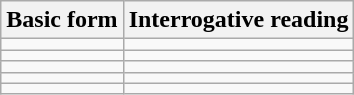<table class="wikitable">
<tr>
<th>Basic form</th>
<th>Interrogative reading</th>
</tr>
<tr>
<td></td>
<td></td>
</tr>
<tr>
<td></td>
<td></td>
</tr>
<tr>
<td></td>
<td></td>
</tr>
<tr>
<td></td>
<td></td>
</tr>
<tr>
<td></td>
<td></td>
</tr>
</table>
